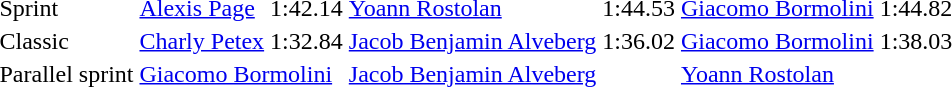<table>
<tr>
<td>Sprint</td>
<td> <a href='#'>Alexis Page</a></td>
<td>1:42.14</td>
<td> <a href='#'>Yoann Rostolan</a></td>
<td>1:44.53</td>
<td> <a href='#'>Giacomo Bormolini</a></td>
<td>1:44.82</td>
</tr>
<tr>
<td>Classic</td>
<td> <a href='#'>Charly Petex</a></td>
<td>1:32.84</td>
<td> <a href='#'>Jacob Benjamin Alveberg</a></td>
<td>1:36.02</td>
<td> <a href='#'>Giacomo Bormolini</a></td>
<td>1:38.03</td>
</tr>
<tr>
<td>Parallel sprint</td>
<td colspan="2"> <a href='#'>Giacomo Bormolini</a></td>
<td colspan="2"> <a href='#'>Jacob Benjamin Alveberg</a></td>
<td colspan="2"> <a href='#'>Yoann Rostolan</a></td>
</tr>
</table>
